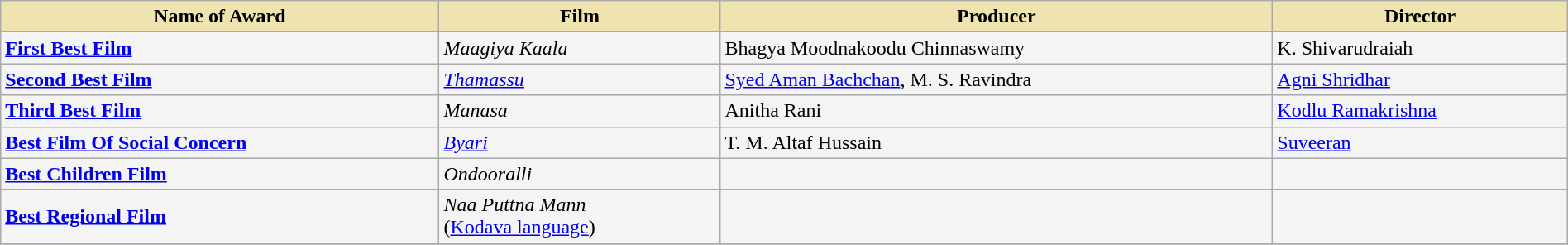<table class="wikitable" style="width:100%;">
<tr>
<th style="background-color:#EFE4B0;">Name of Award</th>
<th style="background-color:#EFE4B0;">Film</th>
<th style="background-color:#EFE4B0;">Producer</th>
<th style="background-color:#EFE4B0;">Director</th>
</tr>
<tr style="background-color:#F4F4F4">
<td><strong><a href='#'>First Best Film</a></strong></td>
<td><em>Maagiya Kaala</em></td>
<td>Bhagya Moodnakoodu Chinnaswamy</td>
<td>K. Shivarudraiah</td>
</tr>
<tr style="background-color:#F4F4F4">
<td><strong><a href='#'>Second Best Film</a></strong></td>
<td><em><a href='#'>Thamassu</a></em></td>
<td><a href='#'>Syed Aman Bachchan</a>, M. S. Ravindra</td>
<td><a href='#'>Agni Shridhar</a></td>
</tr>
<tr style="background-color:#F4F4F4">
<td><strong><a href='#'>Third Best Film</a></strong></td>
<td><em>Manasa</em></td>
<td>Anitha Rani</td>
<td><a href='#'>Kodlu Ramakrishna</a></td>
</tr>
<tr style="background-color:#F4F4F4">
<td><strong><a href='#'>Best Film Of Social Concern</a></strong></td>
<td><em><a href='#'>Byari</a></em></td>
<td>T. M. Altaf Hussain</td>
<td><a href='#'>Suveeran</a></td>
</tr>
<tr style="background-color:#F4F4F4">
<td><strong><a href='#'>Best Children Film</a></strong></td>
<td><em>Ondooralli</em></td>
<td></td>
<td></td>
</tr>
<tr style="background-color:#F4F4F4">
<td><strong><a href='#'>Best Regional Film</a></strong></td>
<td><em>Naa Puttna Mann</em><br>(<a href='#'>Kodava language</a>)</td>
<td></td>
<td></td>
</tr>
<tr style="background-color:#F4F4F4">
</tr>
</table>
